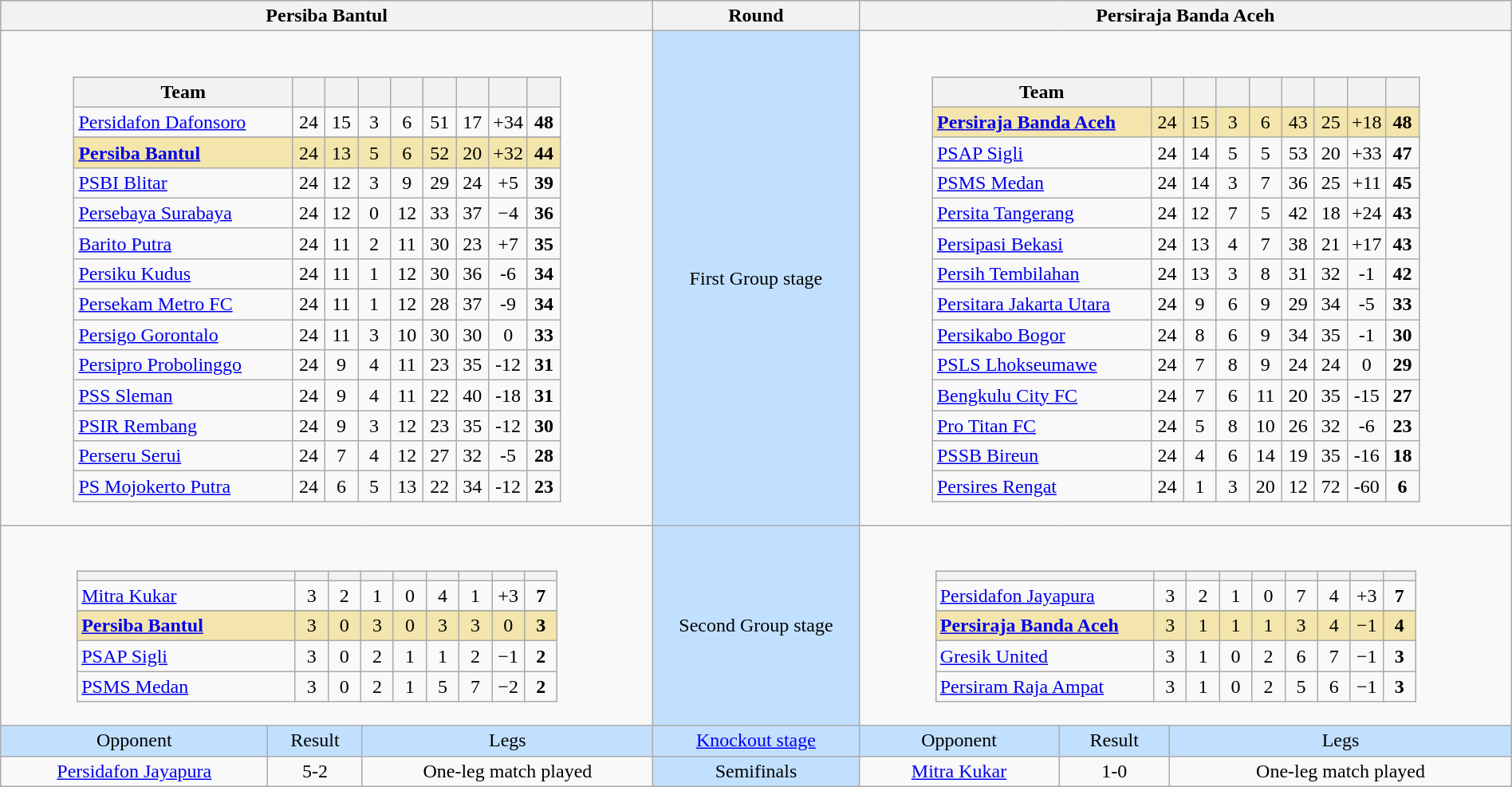<table class="wikitable" width="100%" style="text-align:center">
<tr valign=top bgcolor=#c1e0ff>
<th colspan=3 style="width:1*">Persiba Bantul</th>
<th><strong>Round</strong></th>
<th colspan=3 style="width:1*">Persiraja Banda Aceh</th>
</tr>
<tr>
<td colspan="3" align=center><br><table class="wikitable" style="text-align:center">
<tr>
<th style="width:175px;">Team</th>
<th width="20"></th>
<th width="20"></th>
<th width="20"></th>
<th width="20"></th>
<th width="20"></th>
<th width="20"></th>
<th width="20"></th>
<th width="20"></th>
</tr>
<tr>
<td align=left><a href='#'>Persidafon Dafonsoro</a></td>
<td>24</td>
<td>15</td>
<td>3</td>
<td>6</td>
<td>51</td>
<td>17</td>
<td>+34</td>
<td><strong>48</strong></td>
</tr>
<tr>
</tr>
<tr bgcolor=#F3E5AB>
<td align=left><strong><a href='#'>Persiba Bantul</a></strong></td>
<td>24</td>
<td>13</td>
<td>5</td>
<td>6</td>
<td>52</td>
<td>20</td>
<td>+32</td>
<td><strong>44</strong></td>
</tr>
<tr>
<td align=left><a href='#'>PSBI Blitar</a></td>
<td>24</td>
<td>12</td>
<td>3</td>
<td>9</td>
<td>29</td>
<td>24</td>
<td>+5</td>
<td><strong>39</strong></td>
</tr>
<tr>
<td align=left><a href='#'>Persebaya Surabaya</a></td>
<td>24</td>
<td>12</td>
<td>0</td>
<td>12</td>
<td>33</td>
<td>37</td>
<td>−4</td>
<td><strong>36</strong></td>
</tr>
<tr>
<td align=left><a href='#'>Barito Putra</a></td>
<td>24</td>
<td>11</td>
<td>2</td>
<td>11</td>
<td>30</td>
<td>23</td>
<td>+7</td>
<td><strong>35</strong></td>
</tr>
<tr>
<td align=left><a href='#'>Persiku Kudus</a></td>
<td>24</td>
<td>11</td>
<td>1</td>
<td>12</td>
<td>30</td>
<td>36</td>
<td>-6</td>
<td><strong>34</strong></td>
</tr>
<tr>
<td align=left><a href='#'>Persekam Metro FC</a></td>
<td>24</td>
<td>11</td>
<td>1</td>
<td>12</td>
<td>28</td>
<td>37</td>
<td>-9</td>
<td><strong>34</strong></td>
</tr>
<tr>
<td align=left><a href='#'>Persigo Gorontalo</a></td>
<td>24</td>
<td>11</td>
<td>3</td>
<td>10</td>
<td>30</td>
<td>30</td>
<td>0</td>
<td><strong>33</strong></td>
</tr>
<tr>
<td align=left><a href='#'>Persipro Probolinggo</a></td>
<td>24</td>
<td>9</td>
<td>4</td>
<td>11</td>
<td>23</td>
<td>35</td>
<td>-12</td>
<td><strong>31</strong></td>
</tr>
<tr>
<td align=left><a href='#'>PSS Sleman</a></td>
<td>24</td>
<td>9</td>
<td>4</td>
<td>11</td>
<td>22</td>
<td>40</td>
<td>-18</td>
<td><strong>31</strong></td>
</tr>
<tr>
<td align=left><a href='#'>PSIR Rembang</a></td>
<td>24</td>
<td>9</td>
<td>3</td>
<td>12</td>
<td>23</td>
<td>35</td>
<td>-12</td>
<td><strong>30</strong></td>
</tr>
<tr>
<td align=left><a href='#'>Perseru Serui</a></td>
<td>24</td>
<td>7</td>
<td>4</td>
<td>12</td>
<td>27</td>
<td>32</td>
<td>-5</td>
<td><strong>28</strong></td>
</tr>
<tr>
<td align=left><a href='#'>PS Mojokerto Putra</a></td>
<td>24</td>
<td>6</td>
<td>5</td>
<td>13</td>
<td>22</td>
<td>34</td>
<td>-12</td>
<td><strong>23</strong></td>
</tr>
</table>
</td>
<td bgcolor=#c1e0ff>First Group stage</td>
<td colspan=3 align=center><br><table class="wikitable" style="text-align: center;">
<tr>
<th style="width:175px;">Team</th>
<th width="20"></th>
<th width="20"></th>
<th width="20"></th>
<th width="20"></th>
<th width="20"></th>
<th width="20"></th>
<th width="20"></th>
<th width="20"></th>
</tr>
<tr bgcolor=#F3E5AB>
<td align=left><strong><a href='#'>Persiraja Banda Aceh</a></strong></td>
<td>24</td>
<td>15</td>
<td>3</td>
<td>6</td>
<td>43</td>
<td>25</td>
<td>+18</td>
<td><strong>48</strong></td>
</tr>
<tr>
<td align=left><a href='#'>PSAP Sigli</a></td>
<td>24</td>
<td>14</td>
<td>5</td>
<td>5</td>
<td>53</td>
<td>20</td>
<td>+33</td>
<td><strong>47</strong></td>
</tr>
<tr>
<td align=left><a href='#'>PSMS Medan</a></td>
<td>24</td>
<td>14</td>
<td>3</td>
<td>7</td>
<td>36</td>
<td>25</td>
<td>+11</td>
<td><strong>45</strong></td>
</tr>
<tr>
<td align=left><a href='#'>Persita Tangerang</a></td>
<td>24</td>
<td>12</td>
<td>7</td>
<td>5</td>
<td>42</td>
<td>18</td>
<td>+24</td>
<td><strong>43</strong></td>
</tr>
<tr>
<td align=left><a href='#'>Persipasi Bekasi</a></td>
<td>24</td>
<td>13</td>
<td>4</td>
<td>7</td>
<td>38</td>
<td>21</td>
<td>+17</td>
<td><strong>43</strong></td>
</tr>
<tr>
<td align=left><a href='#'>Persih Tembilahan</a></td>
<td>24</td>
<td>13</td>
<td>3</td>
<td>8</td>
<td>31</td>
<td>32</td>
<td>-1</td>
<td><strong>42</strong></td>
</tr>
<tr>
<td align=left><a href='#'>Persitara Jakarta Utara</a></td>
<td>24</td>
<td>9</td>
<td>6</td>
<td>9</td>
<td>29</td>
<td>34</td>
<td>-5</td>
<td><strong>33</strong></td>
</tr>
<tr>
<td align=left><a href='#'>Persikabo Bogor</a></td>
<td>24</td>
<td>8</td>
<td>6</td>
<td>9</td>
<td>34</td>
<td>35</td>
<td>-1</td>
<td><strong>30</strong></td>
</tr>
<tr>
<td align=left><a href='#'>PSLS Lhokseumawe</a></td>
<td>24</td>
<td>7</td>
<td>8</td>
<td>9</td>
<td>24</td>
<td>24</td>
<td>0</td>
<td><strong>29</strong></td>
</tr>
<tr>
<td align=left><a href='#'>Bengkulu City FC</a></td>
<td>24</td>
<td>7</td>
<td>6</td>
<td>11</td>
<td>20</td>
<td>35</td>
<td>-15</td>
<td><strong>27</strong></td>
</tr>
<tr>
<td align=left><a href='#'>Pro Titan FC</a></td>
<td>24</td>
<td>5</td>
<td>8</td>
<td>10</td>
<td>26</td>
<td>32</td>
<td>-6</td>
<td><strong>23</strong></td>
</tr>
<tr>
<td align=left><a href='#'>PSSB Bireun</a></td>
<td>24</td>
<td>4</td>
<td>6</td>
<td>14</td>
<td>19</td>
<td>35</td>
<td>-16</td>
<td><strong>18</strong></td>
</tr>
<tr>
<td align=left><a href='#'>Persires Rengat</a></td>
<td>24</td>
<td>1</td>
<td>3</td>
<td>20</td>
<td>12</td>
<td>72</td>
<td>-60</td>
<td><strong>6</strong></td>
</tr>
</table>
</td>
</tr>
<tr>
<td colspan="3" align=center><br><table class="wikitable" style="text-align: center;">
<tr>
<th style="width:175px;" abbr="Team"></th>
<th style="width:20px;" abbr="Played"></th>
<th style="width:20px;" abbr="Won"></th>
<th style="width:20px;" abbr="Drawn"></th>
<th style="width:20px;" abbr="Lost"></th>
<th style="width:20px;" abbr="Goals for"></th>
<th style="width:20px;" abbr="Goals against"></th>
<th style="width:20px;" abbr="Goal difference"></th>
<th style="width:20px;" abbr="Points"></th>
</tr>
<tr>
<td align=left><a href='#'>Mitra Kukar</a></td>
<td>3</td>
<td>2</td>
<td>1</td>
<td>0</td>
<td>4</td>
<td>1</td>
<td>+3</td>
<td><strong>7</strong></td>
</tr>
<tr>
</tr>
<tr bgcolor=#F3E5AB>
<td align=left><strong><a href='#'>Persiba Bantul</a></strong></td>
<td>3</td>
<td>0</td>
<td>3</td>
<td>0</td>
<td>3</td>
<td>3</td>
<td>0</td>
<td><strong>3</strong></td>
</tr>
<tr>
<td align=left><a href='#'>PSAP Sigli</a></td>
<td>3</td>
<td>0</td>
<td>2</td>
<td>1</td>
<td>1</td>
<td>2</td>
<td>−1</td>
<td><strong>2</strong></td>
</tr>
<tr>
<td align=left><a href='#'>PSMS Medan</a></td>
<td>3</td>
<td>0</td>
<td>2</td>
<td>1</td>
<td>5</td>
<td>7</td>
<td>−2</td>
<td><strong>2</strong></td>
</tr>
</table>
</td>
<td bgcolor=#c1e0ff>Second Group stage</td>
<td colspan=3 align=center><br><table class="wikitable" style="text-align:center">
<tr>
<th style="width:175px;" abbr="Team"></th>
<th style="width:20px;" abbr="Played"></th>
<th style="width:20px;" abbr="Won"></th>
<th style="width:20px;" abbr="Drawn"></th>
<th style="width:20px;" abbr="Lost"></th>
<th style="width:20px;" abbr="Goals for"></th>
<th style="width:20px;" abbr="Goals against"></th>
<th style="width:20px;" abbr="Goal difference"></th>
<th style="width:20px;" abbr="Points"></th>
</tr>
<tr>
<td align=left><a href='#'>Persidafon Jayapura</a></td>
<td>3</td>
<td>2</td>
<td>1</td>
<td>0</td>
<td>7</td>
<td>4</td>
<td>+3</td>
<td><strong>7</strong></td>
</tr>
<tr>
</tr>
<tr bgcolor=#F3E5AB>
<td align=left><strong><a href='#'>Persiraja Banda Aceh</a></strong></td>
<td>3</td>
<td>1</td>
<td>1</td>
<td>1</td>
<td>3</td>
<td>4</td>
<td>−1</td>
<td><strong>4</strong></td>
</tr>
<tr>
<td align=left><a href='#'>Gresik United</a></td>
<td>3</td>
<td>1</td>
<td>0</td>
<td>2</td>
<td>6</td>
<td>7</td>
<td>−1</td>
<td><strong>3</strong></td>
</tr>
<tr>
<td align=left><a href='#'>Persiram Raja Ampat</a></td>
<td>3</td>
<td>1</td>
<td>0</td>
<td>2</td>
<td>5</td>
<td>6</td>
<td>−1</td>
<td><strong>3</strong></td>
</tr>
</table>
</td>
</tr>
<tr valign=top bgcolor=#c1e0ff>
<td>Opponent</td>
<td>Result</td>
<td>Legs</td>
<td bgcolor=#c1e0ff><a href='#'>Knockout stage</a></td>
<td>Opponent</td>
<td>Result</td>
<td>Legs</td>
</tr>
<tr>
<td><a href='#'>Persidafon Jayapura</a></td>
<td>5-2</td>
<td>One-leg match played</td>
<td bgcolor=#c1e0ff>Semifinals</td>
<td><a href='#'>Mitra Kukar</a></td>
<td>1-0</td>
<td>One-leg match played</td>
</tr>
</table>
